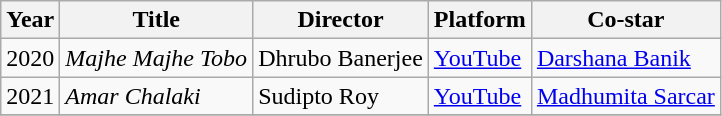<table class="wikitable sortable">
<tr>
<th>Year</th>
<th>Title</th>
<th>Director</th>
<th>Platform</th>
<th>Co-star</th>
</tr>
<tr>
<td>2020</td>
<td><em>Majhe Majhe Tobo</em></td>
<td>Dhrubo Banerjee</td>
<td><a href='#'>YouTube</a></td>
<td><a href='#'>Darshana Banik</a></td>
</tr>
<tr>
<td>2021</td>
<td><em>Amar Chalaki</em></td>
<td>Sudipto Roy</td>
<td><a href='#'>YouTube</a></td>
<td><a href='#'>Madhumita Sarcar</a></td>
</tr>
<tr>
</tr>
</table>
